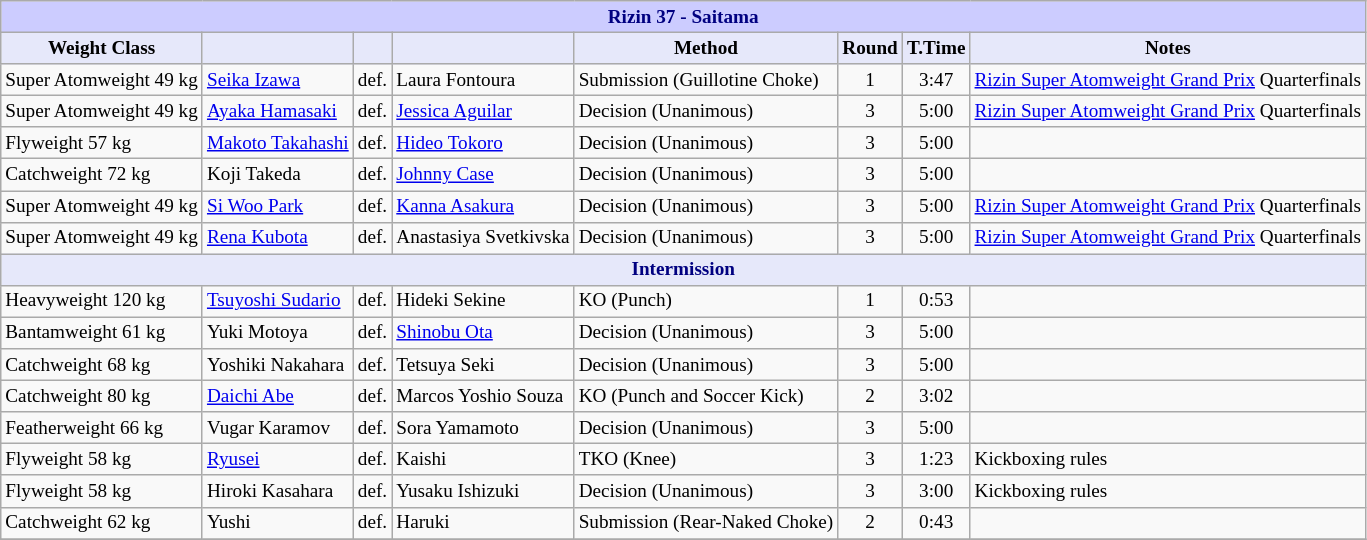<table class="wikitable" style="font-size: 80%;">
<tr>
<th colspan="8" style="background-color: #ccf; color: #000080; text-align: center;"><strong>Rizin 37 - Saitama</strong></th>
</tr>
<tr>
<th colspan="1" style="background-color: #E6E8FA; color: #000000; text-align: center;">Weight Class</th>
<th colspan="1" style="background-color: #E6E8FA; color: #000000; text-align: center;"></th>
<th colspan="1" style="background-color: #E6E8FA; color: #000000; text-align: center;"></th>
<th colspan="1" style="background-color: #E6E8FA; color: #000000; text-align: center;"></th>
<th colspan="1" style="background-color: #E6E8FA; color: #000000; text-align: center;">Method</th>
<th colspan="1" style="background-color: #E6E8FA; color: #000000; text-align: center;">Round</th>
<th colspan="1" style="background-color: #E6E8FA; color: #000000; text-align: center;">T.Time</th>
<th colspan="1" style="background-color: #E6E8FA; color: #000000; text-align: center;">Notes</th>
</tr>
<tr>
<td>Super Atomweight 49 kg</td>
<td> <a href='#'>Seika Izawa</a></td>
<td align=center>def.</td>
<td> Laura Fontoura</td>
<td>Submission (Guillotine Choke)</td>
<td align=center>1</td>
<td align=center>3:47</td>
<td><a href='#'>Rizin Super Atomweight Grand Prix</a> Quarterfinals</td>
</tr>
<tr>
<td>Super Atomweight 49 kg</td>
<td> <a href='#'>Ayaka Hamasaki</a></td>
<td align=center>def.</td>
<td> <a href='#'>Jessica Aguilar</a></td>
<td>Decision (Unanimous)</td>
<td align=center>3</td>
<td align=center>5:00</td>
<td><a href='#'>Rizin Super Atomweight Grand Prix</a> Quarterfinals</td>
</tr>
<tr>
<td>Flyweight 57 kg</td>
<td> <a href='#'>Makoto Takahashi</a></td>
<td align=center>def.</td>
<td> <a href='#'>Hideo Tokoro</a></td>
<td>Decision (Unanimous)</td>
<td align=center>3</td>
<td align=center>5:00</td>
<td></td>
</tr>
<tr>
<td>Catchweight 72 kg</td>
<td> Koji Takeda</td>
<td align=center>def.</td>
<td> <a href='#'>Johnny Case</a></td>
<td>Decision (Unanimous)</td>
<td align=center>3</td>
<td align=center>5:00</td>
<td></td>
</tr>
<tr>
<td>Super Atomweight 49 kg</td>
<td> <a href='#'>Si Woo Park</a></td>
<td align=center>def.</td>
<td> <a href='#'>Kanna Asakura</a></td>
<td>Decision (Unanimous)</td>
<td align=center>3</td>
<td align=center>5:00</td>
<td><a href='#'>Rizin Super Atomweight Grand Prix</a> Quarterfinals</td>
</tr>
<tr>
<td>Super Atomweight 49 kg</td>
<td> <a href='#'>Rena Kubota</a></td>
<td align=center>def.</td>
<td> Anastasiya Svetkivska</td>
<td>Decision (Unanimous)</td>
<td align=center>3</td>
<td align=center>5:00</td>
<td><a href='#'>Rizin Super Atomweight Grand Prix</a> Quarterfinals</td>
</tr>
<tr>
<th colspan="8" style="background-color: #E6E8FA; color: #000080; text-align: center;"><strong>Intermission</strong></th>
</tr>
<tr>
<td>Heavyweight 120 kg</td>
<td> <a href='#'>Tsuyoshi Sudario</a></td>
<td align=center>def.</td>
<td> Hideki Sekine</td>
<td>KO (Punch)</td>
<td align=center>1</td>
<td align=center>0:53</td>
<td></td>
</tr>
<tr>
<td>Bantamweight 61 kg</td>
<td> Yuki Motoya</td>
<td align=center>def.</td>
<td> <a href='#'>Shinobu Ota</a></td>
<td>Decision (Unanimous)</td>
<td align=center>3</td>
<td align=center>5:00</td>
<td></td>
</tr>
<tr>
<td>Catchweight 68 kg</td>
<td> Yoshiki Nakahara</td>
<td align=center>def.</td>
<td> Tetsuya Seki</td>
<td>Decision (Unanimous)</td>
<td align=center>3</td>
<td align=center>5:00</td>
<td></td>
</tr>
<tr>
<td>Catchweight 80 kg</td>
<td> <a href='#'>Daichi Abe</a></td>
<td align=center>def.</td>
<td> Marcos Yoshio Souza</td>
<td>KO (Punch and Soccer Kick)</td>
<td align=center>2</td>
<td align=center>3:02</td>
<td></td>
</tr>
<tr>
<td>Featherweight 66 kg</td>
<td> Vugar Karamov</td>
<td align=center>def.</td>
<td> Sora Yamamoto</td>
<td>Decision (Unanimous)</td>
<td align=center>3</td>
<td align=center>5:00</td>
<td></td>
</tr>
<tr>
<td>Flyweight 58 kg</td>
<td> <a href='#'>Ryusei</a></td>
<td align=center>def.</td>
<td> Kaishi</td>
<td>TKO (Knee)</td>
<td align=center>3</td>
<td align=center>1:23</td>
<td>Kickboxing rules</td>
</tr>
<tr>
<td>Flyweight 58 kg</td>
<td> Hiroki Kasahara</td>
<td align=center>def.</td>
<td> Yusaku Ishizuki</td>
<td>Decision (Unanimous)</td>
<td align=center>3</td>
<td align=center>3:00</td>
<td>Kickboxing rules</td>
</tr>
<tr>
<td>Catchweight 62 kg</td>
<td> Yushi</td>
<td align=center>def.</td>
<td> Haruki</td>
<td>Submission (Rear-Naked Choke)</td>
<td align=center>2</td>
<td align=center>0:43</td>
<td></td>
</tr>
<tr>
</tr>
</table>
